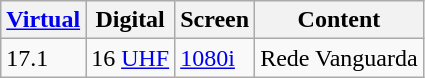<table class = wikitable>
<tr>
<th><a href='#'>Virtual</a></th>
<th>Digital</th>
<th>Screen</th>
<th>Content</th>
</tr>
<tr>
<td>17.1</td>
<td>16 <a href='#'>UHF</a></td>
<td><a href='#'>1080i</a></td>
<td>Rede Vanguarda</td>
</tr>
</table>
